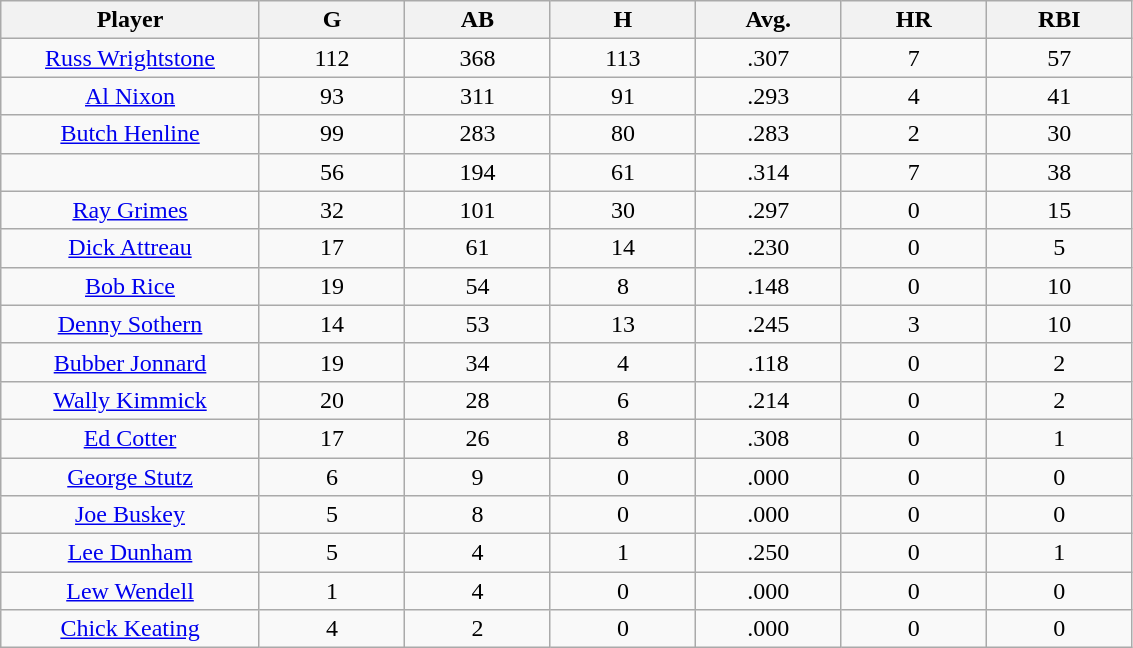<table class="wikitable sortable">
<tr>
<th bgcolor="#DDDDFF" width="16%">Player</th>
<th bgcolor="#DDDDFF" width="9%">G</th>
<th bgcolor="#DDDDFF" width="9%">AB</th>
<th bgcolor="#DDDDFF" width="9%">H</th>
<th bgcolor="#DDDDFF" width="9%">Avg.</th>
<th bgcolor="#DDDDFF" width="9%">HR</th>
<th bgcolor="#DDDDFF" width="9%">RBI</th>
</tr>
<tr align="center">
<td><a href='#'>Russ Wrightstone</a></td>
<td>112</td>
<td>368</td>
<td>113</td>
<td>.307</td>
<td>7</td>
<td>57</td>
</tr>
<tr align=center>
<td><a href='#'>Al Nixon</a></td>
<td>93</td>
<td>311</td>
<td>91</td>
<td>.293</td>
<td>4</td>
<td>41</td>
</tr>
<tr align=center>
<td><a href='#'>Butch Henline</a></td>
<td>99</td>
<td>283</td>
<td>80</td>
<td>.283</td>
<td>2</td>
<td>30</td>
</tr>
<tr align=center>
<td></td>
<td>56</td>
<td>194</td>
<td>61</td>
<td>.314</td>
<td>7</td>
<td>38</td>
</tr>
<tr align="center">
<td><a href='#'>Ray Grimes</a></td>
<td>32</td>
<td>101</td>
<td>30</td>
<td>.297</td>
<td>0</td>
<td>15</td>
</tr>
<tr align=center>
<td><a href='#'>Dick Attreau</a></td>
<td>17</td>
<td>61</td>
<td>14</td>
<td>.230</td>
<td>0</td>
<td>5</td>
</tr>
<tr align=center>
<td><a href='#'>Bob Rice</a></td>
<td>19</td>
<td>54</td>
<td>8</td>
<td>.148</td>
<td>0</td>
<td>10</td>
</tr>
<tr align=center>
<td><a href='#'>Denny Sothern</a></td>
<td>14</td>
<td>53</td>
<td>13</td>
<td>.245</td>
<td>3</td>
<td>10</td>
</tr>
<tr align=center>
<td><a href='#'>Bubber Jonnard</a></td>
<td>19</td>
<td>34</td>
<td>4</td>
<td>.118</td>
<td>0</td>
<td>2</td>
</tr>
<tr align=center>
<td><a href='#'>Wally Kimmick</a></td>
<td>20</td>
<td>28</td>
<td>6</td>
<td>.214</td>
<td>0</td>
<td>2</td>
</tr>
<tr align=center>
<td><a href='#'>Ed Cotter</a></td>
<td>17</td>
<td>26</td>
<td>8</td>
<td>.308</td>
<td>0</td>
<td>1</td>
</tr>
<tr align=center>
<td><a href='#'>George Stutz</a></td>
<td>6</td>
<td>9</td>
<td>0</td>
<td>.000</td>
<td>0</td>
<td>0</td>
</tr>
<tr align=center>
<td><a href='#'>Joe Buskey</a></td>
<td>5</td>
<td>8</td>
<td>0</td>
<td>.000</td>
<td>0</td>
<td>0</td>
</tr>
<tr align=center>
<td><a href='#'>Lee Dunham</a></td>
<td>5</td>
<td>4</td>
<td>1</td>
<td>.250</td>
<td>0</td>
<td>1</td>
</tr>
<tr align=center>
<td><a href='#'>Lew Wendell</a></td>
<td>1</td>
<td>4</td>
<td>0</td>
<td>.000</td>
<td>0</td>
<td>0</td>
</tr>
<tr align=center>
<td><a href='#'>Chick Keating</a></td>
<td>4</td>
<td>2</td>
<td>0</td>
<td>.000</td>
<td>0</td>
<td>0</td>
</tr>
</table>
